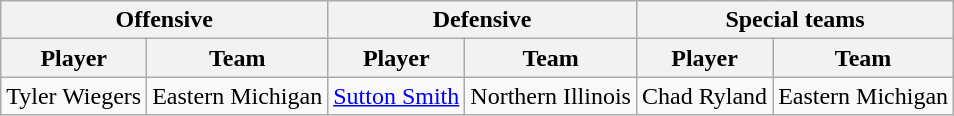<table class="wikitable" style="display: inline-table;">
<tr>
<th colspan="2">Offensive</th>
<th colspan="2">Defensive</th>
<th colspan="2">Special teams</th>
</tr>
<tr>
<th>Player</th>
<th>Team</th>
<th>Player</th>
<th>Team</th>
<th>Player</th>
<th>Team</th>
</tr>
<tr>
<td>Tyler Wiegers</td>
<td>Eastern Michigan</td>
<td><a href='#'>Sutton Smith</a></td>
<td>Northern Illinois</td>
<td>Chad Ryland</td>
<td>Eastern Michigan</td>
</tr>
</table>
